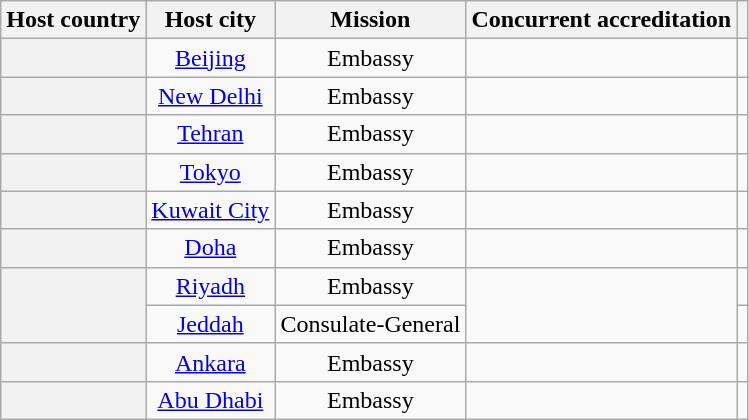<table class="wikitable plainrowheaders" style="text-align:center;">
<tr>
<th scope="col">Host country</th>
<th scope="col">Host city</th>
<th scope="col">Mission</th>
<th scope="col">Concurrent accreditation</th>
<th scope="col"></th>
</tr>
<tr>
<th scope="row"></th>
<td><a href='#'>Beijing</a></td>
<td>Embassy</td>
<td></td>
<td></td>
</tr>
<tr>
<th scope="row"></th>
<td><a href='#'>New Delhi</a></td>
<td>Embassy</td>
<td></td>
<td></td>
</tr>
<tr>
<th scope="row"></th>
<td><a href='#'>Tehran</a></td>
<td>Embassy</td>
<td></td>
<td></td>
</tr>
<tr>
<th scope="row"></th>
<td><a href='#'>Tokyo</a></td>
<td>Embassy</td>
<td></td>
<td></td>
</tr>
<tr>
<th scope="row"></th>
<td><a href='#'>Kuwait City</a></td>
<td>Embassy</td>
<td></td>
<td></td>
</tr>
<tr>
<th scope="row"></th>
<td><a href='#'>Doha</a></td>
<td>Embassy</td>
<td></td>
<td></td>
</tr>
<tr>
<th scope="row" rowspan="2"></th>
<td><a href='#'>Riyadh</a></td>
<td>Embassy</td>
<td rowspan="2"></td>
<td></td>
</tr>
<tr>
<td><a href='#'>Jeddah</a></td>
<td>Consulate-General</td>
<td></td>
</tr>
<tr>
<th scope="row"></th>
<td><a href='#'>Ankara</a></td>
<td>Embassy</td>
<td></td>
<td></td>
</tr>
<tr>
<th scope="row"></th>
<td><a href='#'>Abu Dhabi</a></td>
<td>Embassy</td>
<td></td>
<td></td>
</tr>
</table>
